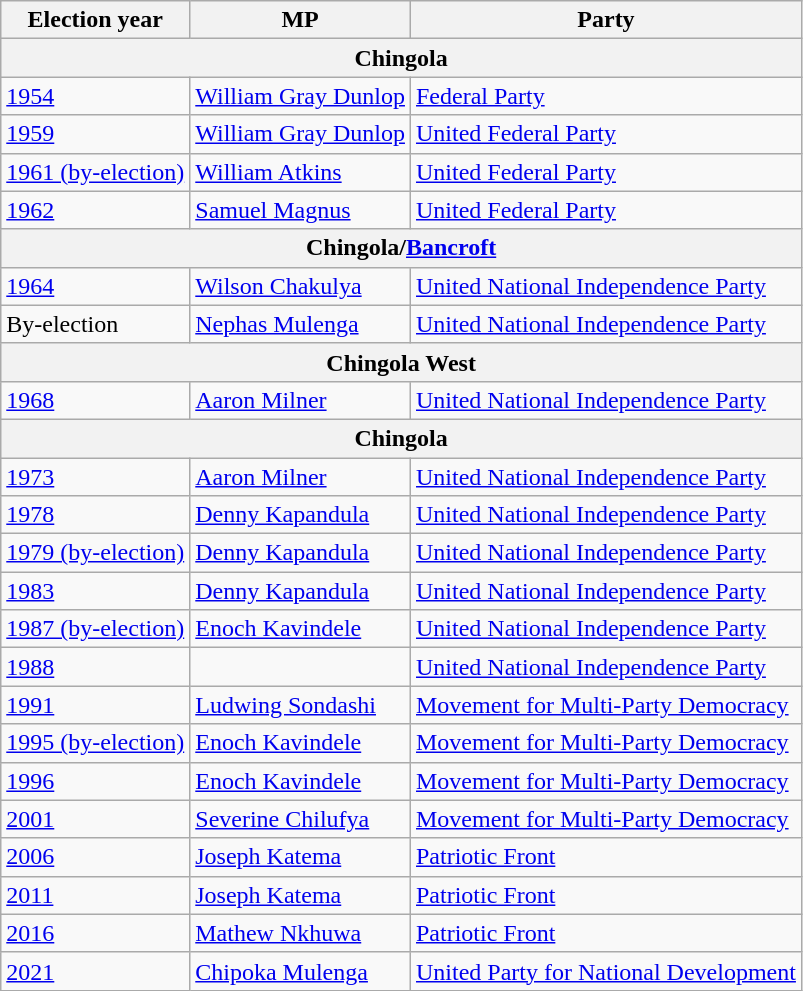<table class=wikitable>
<tr>
<th>Election year</th>
<th>MP</th>
<th>Party</th>
</tr>
<tr>
<th colspan=3>Chingola</th>
</tr>
<tr>
<td><a href='#'>1954</a></td>
<td><a href='#'>William Gray Dunlop</a></td>
<td><a href='#'>Federal Party</a></td>
</tr>
<tr>
<td><a href='#'>1959</a></td>
<td><a href='#'>William Gray Dunlop</a></td>
<td><a href='#'>United Federal Party</a></td>
</tr>
<tr>
<td><a href='#'>1961 (by-election)</a></td>
<td><a href='#'>William Atkins</a></td>
<td><a href='#'>United Federal Party</a></td>
</tr>
<tr>
<td><a href='#'>1962</a></td>
<td><a href='#'>Samuel Magnus</a></td>
<td><a href='#'>United Federal Party</a></td>
</tr>
<tr>
<th colspan=3>Chingola/<a href='#'>Bancroft</a></th>
</tr>
<tr>
<td><a href='#'>1964</a></td>
<td><a href='#'>Wilson Chakulya</a></td>
<td><a href='#'>United National Independence Party</a></td>
</tr>
<tr>
<td>By-election</td>
<td><a href='#'>Nephas Mulenga</a></td>
<td><a href='#'>United National Independence Party</a></td>
</tr>
<tr>
<th colspan=3>Chingola West</th>
</tr>
<tr>
<td><a href='#'>1968</a></td>
<td><a href='#'>Aaron Milner</a></td>
<td><a href='#'>United National Independence Party</a></td>
</tr>
<tr>
<th colspan=3>Chingola</th>
</tr>
<tr>
<td><a href='#'>1973</a></td>
<td><a href='#'>Aaron Milner</a></td>
<td><a href='#'>United National Independence Party</a></td>
</tr>
<tr>
<td><a href='#'>1978</a></td>
<td><a href='#'>Denny Kapandula</a></td>
<td><a href='#'>United National Independence Party</a></td>
</tr>
<tr>
<td><a href='#'>1979 (by-election)</a></td>
<td><a href='#'>Denny Kapandula</a></td>
<td><a href='#'>United National Independence Party</a></td>
</tr>
<tr>
<td><a href='#'>1983</a></td>
<td><a href='#'>Denny Kapandula</a></td>
<td><a href='#'>United National Independence Party</a></td>
</tr>
<tr>
<td><a href='#'>1987 (by-election)</a></td>
<td><a href='#'>Enoch Kavindele</a></td>
<td><a href='#'>United National Independence Party</a></td>
</tr>
<tr>
<td><a href='#'>1988</a></td>
<td></td>
<td><a href='#'>United National Independence Party</a></td>
</tr>
<tr>
<td><a href='#'>1991</a></td>
<td><a href='#'>Ludwing Sondashi</a></td>
<td><a href='#'>Movement for Multi-Party Democracy</a></td>
</tr>
<tr>
<td><a href='#'>1995 (by-election)</a></td>
<td><a href='#'>Enoch Kavindele</a></td>
<td><a href='#'>Movement for Multi-Party Democracy</a></td>
</tr>
<tr>
<td><a href='#'>1996</a></td>
<td><a href='#'>Enoch Kavindele</a></td>
<td><a href='#'>Movement for Multi-Party Democracy</a></td>
</tr>
<tr>
<td><a href='#'>2001</a></td>
<td><a href='#'>Severine Chilufya</a></td>
<td><a href='#'>Movement for Multi-Party Democracy</a></td>
</tr>
<tr>
<td><a href='#'>2006</a></td>
<td><a href='#'>Joseph Katema</a></td>
<td><a href='#'>Patriotic Front</a></td>
</tr>
<tr>
<td><a href='#'>2011</a></td>
<td><a href='#'>Joseph Katema</a></td>
<td><a href='#'>Patriotic Front</a></td>
</tr>
<tr>
<td><a href='#'>2016</a></td>
<td><a href='#'>Mathew Nkhuwa</a></td>
<td><a href='#'>Patriotic Front</a></td>
</tr>
<tr>
<td><a href='#'>2021</a></td>
<td><a href='#'>Chipoka Mulenga</a></td>
<td><a href='#'>United Party for National Development</a></td>
</tr>
</table>
